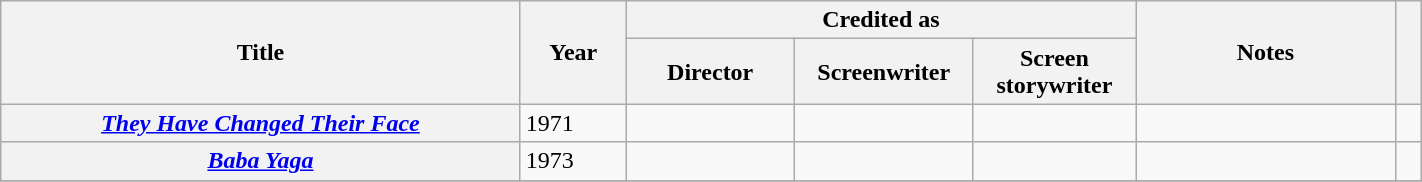<table class="wikitable sortable plainrowheaders" width="75%">
<tr>
<th width="20%" rowspan="2" scope="col">Title</th>
<th width="4%" rowspan="2" scope="col">Year</th>
<th colspan="3" scope="col">Credited as</th>
<th width="10%" rowspan="2" scope="col" class="unsortable">Notes</th>
<th width="1%" rowspan="2" scope="col" class="unsortable"></th>
</tr>
<tr>
<th width=6%>Director</th>
<th width=3%>Screenwriter</th>
<th width=3%>Screen storywriter</th>
</tr>
<tr>
<th scope="row"><em><a href='#'>They Have Changed Their Face</a></em></th>
<td>1971</td>
<td></td>
<td></td>
<td></td>
<td></td>
<td style="text-align:center;"></td>
</tr>
<tr>
<th scope="row"><em><a href='#'>Baba Yaga</a></em></th>
<td>1973</td>
<td></td>
<td></td>
<td></td>
<td></td>
<td style="text-align:center;"></td>
</tr>
<tr>
</tr>
</table>
